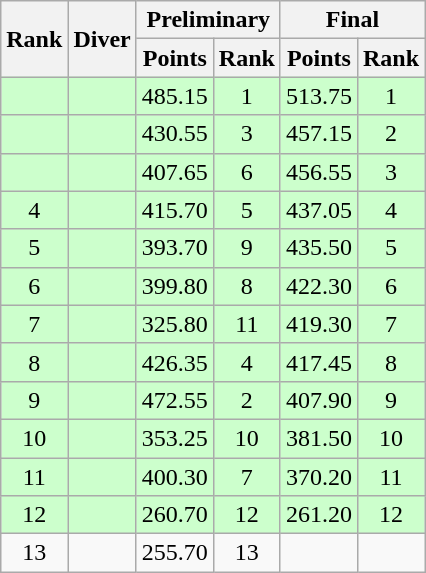<table class="wikitable" style="text-align:center">
<tr>
<th rowspan="2">Rank</th>
<th rowspan="2">Diver</th>
<th colspan="2">Preliminary</th>
<th colspan="2">Final</th>
</tr>
<tr>
<th>Points</th>
<th>Rank</th>
<th>Points</th>
<th>Rank</th>
</tr>
<tr bgcolor=ccffcc>
<td></td>
<td align=left></td>
<td>485.15</td>
<td>1</td>
<td>513.75</td>
<td>1</td>
</tr>
<tr bgcolor=ccffcc>
<td></td>
<td align=left></td>
<td>430.55</td>
<td>3</td>
<td>457.15</td>
<td>2</td>
</tr>
<tr bgcolor=ccffcc>
<td></td>
<td align=left></td>
<td>407.65</td>
<td>6</td>
<td>456.55</td>
<td>3</td>
</tr>
<tr bgcolor=ccffcc>
<td>4</td>
<td align=left></td>
<td>415.70</td>
<td>5</td>
<td>437.05</td>
<td>4</td>
</tr>
<tr bgcolor=ccffcc>
<td>5</td>
<td align=left></td>
<td>393.70</td>
<td>9</td>
<td>435.50</td>
<td>5</td>
</tr>
<tr bgcolor=ccffcc>
<td>6</td>
<td align=left></td>
<td>399.80</td>
<td>8</td>
<td>422.30</td>
<td>6</td>
</tr>
<tr bgcolor=ccffcc>
<td>7</td>
<td align=left></td>
<td>325.80</td>
<td>11</td>
<td>419.30</td>
<td>7</td>
</tr>
<tr bgcolor=ccffcc>
<td>8</td>
<td align=left></td>
<td>426.35</td>
<td>4</td>
<td>417.45</td>
<td>8</td>
</tr>
<tr bgcolor=ccffcc>
<td>9</td>
<td align=left></td>
<td>472.55</td>
<td>2</td>
<td>407.90</td>
<td>9</td>
</tr>
<tr bgcolor=ccffcc>
<td>10</td>
<td align=left></td>
<td>353.25</td>
<td>10</td>
<td>381.50</td>
<td>10</td>
</tr>
<tr bgcolor=ccffcc>
<td>11</td>
<td align=left></td>
<td>400.30</td>
<td>7</td>
<td>370.20</td>
<td>11</td>
</tr>
<tr bgcolor=ccffcc>
<td>12</td>
<td align=left></td>
<td>260.70</td>
<td>12</td>
<td>261.20</td>
<td>12</td>
</tr>
<tr>
<td>13</td>
<td align=left></td>
<td>255.70</td>
<td>13</td>
<td></td>
<td></td>
</tr>
</table>
